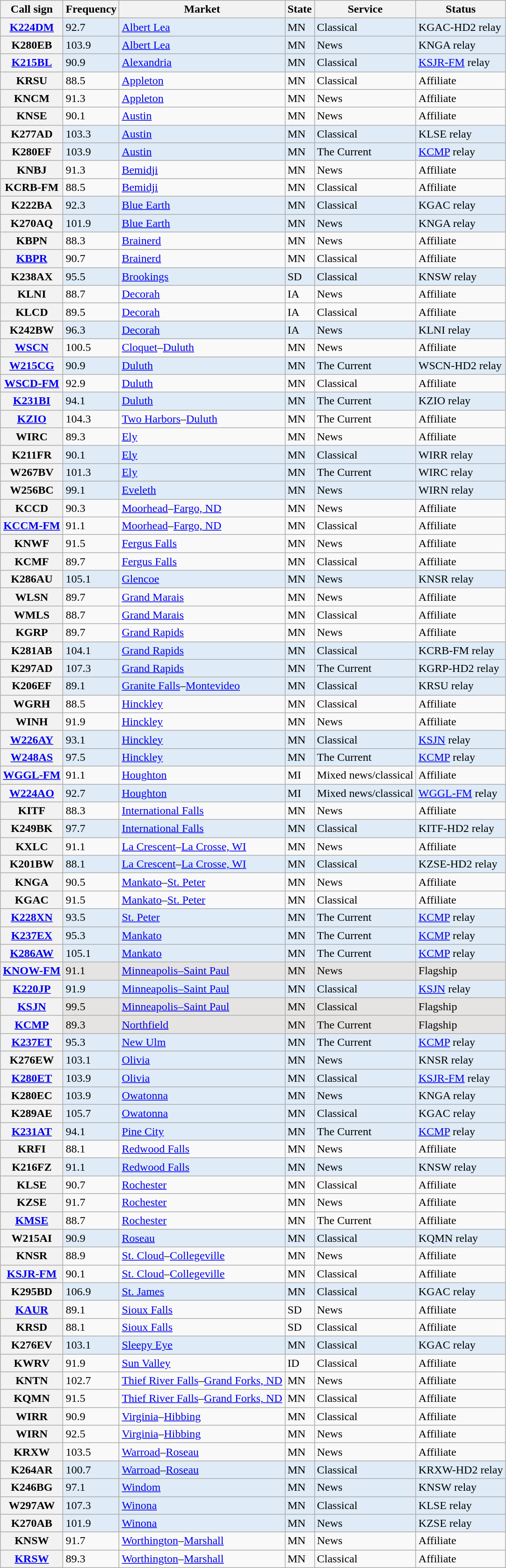<table class="wikitable sortable">
<tr>
<th scope="col">Call sign</th>
<th scope="col">Frequency</th>
<th scope="col">Market</th>
<th scope="col">State</th>
<th scope="col">Service</th>
<th scope="col">Status</th>
</tr>
<tr style="background-color:#DFEBF6;">
<th scope="row"><a href='#'>K224DM</a></th>
<td>92.7</td>
<td><a href='#'>Albert Lea</a></td>
<td>MN</td>
<td>Classical</td>
<td>KGAC-HD2 relay</td>
</tr>
<tr style="background-color:#DFEBF6;">
<th scope="row">K280EB</th>
<td>103.9</td>
<td><a href='#'>Albert Lea</a></td>
<td>MN</td>
<td>News</td>
<td>KNGA relay</td>
</tr>
<tr style="background-color:#DFEBF6;">
<th scope="row"><a href='#'>K215BL</a></th>
<td>90.9</td>
<td><a href='#'>Alexandria</a></td>
<td>MN</td>
<td>Classical</td>
<td><a href='#'>KSJR-FM</a> relay</td>
</tr>
<tr>
<th scope="row">KRSU</th>
<td>88.5</td>
<td><a href='#'>Appleton</a></td>
<td>MN</td>
<td>Classical</td>
<td>Affiliate</td>
</tr>
<tr>
<th scope="row">KNCM</th>
<td>91.3</td>
<td><a href='#'>Appleton</a></td>
<td>MN</td>
<td>News</td>
<td>Affiliate</td>
</tr>
<tr>
<th scope="row">KNSE</th>
<td>90.1</td>
<td><a href='#'>Austin</a></td>
<td>MN</td>
<td>News</td>
<td>Affiliate</td>
</tr>
<tr style="background-color:#DFEBF6;">
<th scope="row">K277AD</th>
<td>103.3</td>
<td><a href='#'>Austin</a></td>
<td>MN</td>
<td>Classical</td>
<td>KLSE relay</td>
</tr>
<tr style="background-color:#DFEBF6;">
<th scope="row">K280EF</th>
<td>103.9</td>
<td><a href='#'>Austin</a></td>
<td>MN</td>
<td>The Current</td>
<td><a href='#'>KCMP</a> relay</td>
</tr>
<tr>
<th scope="row">KNBJ</th>
<td>91.3</td>
<td><a href='#'>Bemidji</a></td>
<td>MN</td>
<td>News</td>
<td>Affiliate</td>
</tr>
<tr>
<th scope="row">KCRB-FM</th>
<td>88.5</td>
<td><a href='#'>Bemidji</a></td>
<td>MN</td>
<td>Classical</td>
<td>Affiliate</td>
</tr>
<tr style="background-color:#DFEBF6;">
<th scope="row">K222BA</th>
<td>92.3</td>
<td><a href='#'>Blue Earth</a></td>
<td>MN</td>
<td>Classical</td>
<td>KGAC relay</td>
</tr>
<tr style="background-color:#DFEBF6;">
<th scope="row">K270AQ</th>
<td>101.9</td>
<td><a href='#'>Blue Earth</a></td>
<td>MN</td>
<td>News</td>
<td>KNGA relay</td>
</tr>
<tr>
<th scope="row">KBPN</th>
<td>88.3</td>
<td><a href='#'>Brainerd</a></td>
<td>MN</td>
<td>News</td>
<td>Affiliate</td>
</tr>
<tr>
<th scope="row"><a href='#'>KBPR</a></th>
<td>90.7</td>
<td><a href='#'>Brainerd</a></td>
<td>MN</td>
<td>Classical</td>
<td>Affiliate</td>
</tr>
<tr style="background-color:#DFEBF6;">
<th scope="row">K238AX</th>
<td>95.5</td>
<td><a href='#'>Brookings</a></td>
<td>SD</td>
<td>Classical</td>
<td>KNSW relay</td>
</tr>
<tr>
<th scope="row">KLNI</th>
<td>88.7</td>
<td><a href='#'>Decorah</a></td>
<td>IA</td>
<td>News</td>
<td>Affiliate</td>
</tr>
<tr>
<th scope="row">KLCD</th>
<td>89.5</td>
<td><a href='#'>Decorah</a></td>
<td>IA</td>
<td>Classical</td>
<td>Affiliate</td>
</tr>
<tr style="background-color:#DFEBF6;">
<th scope="row">K242BW</th>
<td>96.3</td>
<td><a href='#'>Decorah</a></td>
<td>IA</td>
<td>News</td>
<td>KLNI relay</td>
</tr>
<tr>
<th scope="row"><a href='#'>WSCN</a></th>
<td>100.5</td>
<td><a href='#'>Cloquet</a>–<a href='#'>Duluth</a></td>
<td>MN</td>
<td>News</td>
<td>Affiliate</td>
</tr>
<tr style="background-color:#DFEBF6;">
<th scope="row"><a href='#'>W215CG</a></th>
<td>90.9</td>
<td><a href='#'>Duluth</a></td>
<td>MN</td>
<td>The Current</td>
<td>WSCN-HD2 relay</td>
</tr>
<tr>
<th scope="row"><a href='#'>WSCD-FM</a></th>
<td>92.9</td>
<td><a href='#'>Duluth</a></td>
<td>MN</td>
<td>Classical</td>
<td>Affiliate</td>
</tr>
<tr style="background-color:#DFEBF6;">
<th scope="row"><a href='#'>K231BI</a></th>
<td>94.1</td>
<td><a href='#'>Duluth</a></td>
<td>MN</td>
<td>The Current</td>
<td>KZIO relay</td>
</tr>
<tr>
<th scope="row"><a href='#'>KZIO</a></th>
<td>104.3</td>
<td><a href='#'>Two Harbors</a>–<a href='#'>Duluth</a></td>
<td>MN</td>
<td>The Current</td>
<td>Affiliate</td>
</tr>
<tr>
<th scope="row">WIRC</th>
<td>89.3</td>
<td><a href='#'>Ely</a></td>
<td>MN</td>
<td>News</td>
<td>Affiliate</td>
</tr>
<tr style="background-color:#DFEBF6;">
<th scope="row">K211FR</th>
<td>90.1</td>
<td><a href='#'>Ely</a></td>
<td>MN</td>
<td>Classical</td>
<td>WIRR relay</td>
</tr>
<tr style="background-color:#DFEBF6;">
<th scope="row">W267BV</th>
<td>101.3</td>
<td><a href='#'>Ely</a></td>
<td>MN</td>
<td>The Current</td>
<td>WIRC relay</td>
</tr>
<tr style="background-color:#DFEBF6;">
<th scope="row">W256BC</th>
<td>99.1</td>
<td><a href='#'>Eveleth</a></td>
<td>MN</td>
<td>News</td>
<td>WIRN relay</td>
</tr>
<tr>
<th scope="row">KCCD</th>
<td>90.3</td>
<td><a href='#'>Moorhead</a>–<a href='#'>Fargo, ND</a></td>
<td>MN</td>
<td>News</td>
<td>Affiliate</td>
</tr>
<tr>
<th scope="row"><a href='#'>KCCM-FM</a></th>
<td>91.1</td>
<td><a href='#'>Moorhead</a>–<a href='#'>Fargo, ND</a></td>
<td>MN</td>
<td>Classical</td>
<td>Affiliate</td>
</tr>
<tr>
<th scope="row">KNWF</th>
<td>91.5</td>
<td><a href='#'>Fergus Falls</a></td>
<td>MN</td>
<td>News</td>
<td>Affiliate</td>
</tr>
<tr>
<th scope="row">KCMF</th>
<td>89.7</td>
<td><a href='#'>Fergus Falls</a></td>
<td>MN</td>
<td>Classical</td>
<td>Affiliate</td>
</tr>
<tr style="background-color:#DFEBF6;">
<th scope="row">K286AU</th>
<td>105.1</td>
<td><a href='#'>Glencoe</a></td>
<td>MN</td>
<td>News</td>
<td>KNSR relay</td>
</tr>
<tr>
<th scope="row">WLSN</th>
<td>89.7</td>
<td><a href='#'>Grand Marais</a></td>
<td>MN</td>
<td>News</td>
<td>Affiliate</td>
</tr>
<tr>
<th scope="row">WMLS</th>
<td>88.7</td>
<td><a href='#'>Grand Marais</a></td>
<td>MN</td>
<td>Classical</td>
<td>Affiliate</td>
</tr>
<tr>
<th scope="row">KGRP</th>
<td>89.7</td>
<td><a href='#'>Grand Rapids</a></td>
<td>MN</td>
<td>News</td>
<td>Affiliate</td>
</tr>
<tr style="background-color:#DFEBF6;">
<th scope="row">K281AB</th>
<td>104.1</td>
<td><a href='#'>Grand Rapids</a></td>
<td>MN</td>
<td>Classical</td>
<td>KCRB-FM relay</td>
</tr>
<tr style="background-color:#DFEBF6;">
<th scope="row">K297AD</th>
<td>107.3</td>
<td><a href='#'>Grand Rapids</a></td>
<td>MN</td>
<td>The Current</td>
<td>KGRP-HD2 relay</td>
</tr>
<tr style="background-color:#DFEBF6;">
<th scope="row">K206EF</th>
<td>89.1</td>
<td><a href='#'>Granite Falls</a>–<a href='#'>Montevideo</a></td>
<td>MN</td>
<td>Classical</td>
<td>KRSU relay</td>
</tr>
<tr>
<th scope="row">WGRH</th>
<td>88.5</td>
<td><a href='#'>Hinckley</a></td>
<td>MN</td>
<td>Classical</td>
<td>Affiliate</td>
</tr>
<tr>
<th scope="row">WINH</th>
<td>91.9</td>
<td><a href='#'>Hinckley</a></td>
<td>MN</td>
<td>News</td>
<td>Affiliate</td>
</tr>
<tr style="background-color:#DFEBF6;">
<th scope="row"><a href='#'>W226AY</a></th>
<td>93.1</td>
<td><a href='#'>Hinckley</a></td>
<td>MN</td>
<td>Classical</td>
<td><a href='#'>KSJN</a> relay</td>
</tr>
<tr style="background-color:#DFEBF6;">
<th scope="row"><a href='#'>W248AS</a></th>
<td>97.5</td>
<td><a href='#'>Hinckley</a></td>
<td>MN</td>
<td>The Current</td>
<td><a href='#'>KCMP</a> relay</td>
</tr>
<tr>
<th scope="row"><a href='#'>WGGL-FM</a></th>
<td>91.1</td>
<td><a href='#'>Houghton</a></td>
<td>MI</td>
<td>Mixed news/classical</td>
<td>Affiliate</td>
</tr>
<tr style="background-color:#DFEBF6;">
<th scope="row"><a href='#'>W224AO</a></th>
<td>92.7</td>
<td><a href='#'>Houghton</a></td>
<td>MI</td>
<td>Mixed news/classical</td>
<td><a href='#'>WGGL-FM</a> relay</td>
</tr>
<tr>
<th scope="row">KITF</th>
<td>88.3</td>
<td><a href='#'>International Falls</a></td>
<td>MN</td>
<td>News</td>
<td>Affiliate</td>
</tr>
<tr style="background-color:#DFEBF6;">
<th scope="row">K249BK</th>
<td>97.7</td>
<td><a href='#'>International Falls</a></td>
<td>MN</td>
<td>Classical</td>
<td>KITF-HD2 relay</td>
</tr>
<tr>
<th scope="row">KXLC</th>
<td>91.1</td>
<td><a href='#'>La Crescent</a>–<a href='#'>La Crosse, WI</a></td>
<td>MN</td>
<td>News</td>
<td>Affiliate</td>
</tr>
<tr style="background-color:#DFEBF6;">
<th scope="row">K201BW</th>
<td>88.1</td>
<td><a href='#'>La Crescent</a>–<a href='#'>La Crosse, WI</a></td>
<td>MN</td>
<td>Classical</td>
<td>KZSE-HD2 relay</td>
</tr>
<tr>
<th scope="row">KNGA</th>
<td>90.5</td>
<td><a href='#'>Mankato</a>–<a href='#'>St. Peter</a></td>
<td>MN</td>
<td>News</td>
<td>Affiliate</td>
</tr>
<tr>
<th scope="row">KGAC</th>
<td>91.5</td>
<td><a href='#'>Mankato</a>–<a href='#'>St. Peter</a></td>
<td>MN</td>
<td>Classical</td>
<td>Affiliate</td>
</tr>
<tr style="background-color:#DFEBF6;">
<th scope="row"><a href='#'>K228XN</a></th>
<td>93.5</td>
<td><a href='#'>St. Peter</a></td>
<td>MN</td>
<td>The Current</td>
<td><a href='#'>KCMP</a> relay</td>
</tr>
<tr style="background-color:#DFEBF6;">
<th scope="row"><a href='#'>K237EX</a></th>
<td>95.3</td>
<td><a href='#'>Mankato</a></td>
<td>MN</td>
<td>The Current</td>
<td><a href='#'>KCMP</a> relay</td>
</tr>
<tr style="background-color:#DFEBF6;">
<th scope="row"><a href='#'>K286AW</a></th>
<td>105.1</td>
<td><a href='#'>Mankato</a></td>
<td>MN</td>
<td>The Current</td>
<td><a href='#'>KCMP</a> relay</td>
</tr>
<tr style="background-color:#E5E4E2;">
<th scope="row"><a href='#'>KNOW-FM</a></th>
<td>91.1</td>
<td><a href='#'>Minneapolis–Saint Paul</a></td>
<td>MN</td>
<td>News</td>
<td>Flagship</td>
</tr>
<tr style="background-color:#DFEBF6;">
<th scope="row"><a href='#'>K220JP</a></th>
<td>91.9</td>
<td><a href='#'>Minneapolis–Saint Paul</a></td>
<td>MN</td>
<td>Classical</td>
<td><a href='#'>KSJN</a> relay</td>
</tr>
<tr style="background-color:#E5E4E2;">
<th scope="row"><a href='#'>KSJN</a></th>
<td>99.5</td>
<td><a href='#'>Minneapolis–Saint Paul</a></td>
<td>MN</td>
<td>Classical</td>
<td>Flagship</td>
</tr>
<tr style="background-color:#E5E4E2;">
<th scope="row"><a href='#'>KCMP</a></th>
<td>89.3</td>
<td><a href='#'>Northfield</a></td>
<td>MN</td>
<td>The Current</td>
<td>Flagship</td>
</tr>
<tr style="background-color:#DFEBF6;">
<th scope="row"><a href='#'>K237ET</a></th>
<td>95.3</td>
<td><a href='#'>New Ulm</a></td>
<td>MN</td>
<td>The Current</td>
<td><a href='#'>KCMP</a> relay</td>
</tr>
<tr style="background-color:#DFEBF6;">
<th scope="row">K276EW</th>
<td>103.1</td>
<td><a href='#'>Olivia</a></td>
<td>MN</td>
<td>News</td>
<td>KNSR relay</td>
</tr>
<tr style="background-color:#DFEBF6;">
<th scope="row"><a href='#'>K280ET</a></th>
<td>103.9</td>
<td><a href='#'>Olivia</a></td>
<td>MN</td>
<td>Classical</td>
<td><a href='#'>KSJR-FM</a> relay</td>
</tr>
<tr style="background-color:#DFEBF6;">
<th scope="row">K280EC</th>
<td>103.9</td>
<td><a href='#'>Owatonna</a></td>
<td>MN</td>
<td>News</td>
<td>KNGA relay</td>
</tr>
<tr style="background-color:#DFEBF6;">
<th scope="row">K289AE</th>
<td>105.7</td>
<td><a href='#'>Owatonna</a></td>
<td>MN</td>
<td>Classical</td>
<td>KGAC relay</td>
</tr>
<tr style="background-color:#DFEBF6;">
<th scope="row"><a href='#'>K231AT</a></th>
<td>94.1</td>
<td><a href='#'>Pine City</a></td>
<td>MN</td>
<td>The Current</td>
<td><a href='#'>KCMP</a> relay</td>
</tr>
<tr>
<th scope="row">KRFI</th>
<td>88.1</td>
<td><a href='#'>Redwood Falls</a></td>
<td>MN</td>
<td>News</td>
<td>Affiliate</td>
</tr>
<tr style="background-color:#DFEBF6;">
<th scope="row">K216FZ</th>
<td>91.1</td>
<td><a href='#'>Redwood Falls</a></td>
<td>MN</td>
<td>News</td>
<td>KNSW relay</td>
</tr>
<tr>
<th scope="row">KLSE</th>
<td>90.7</td>
<td><a href='#'>Rochester</a></td>
<td>MN</td>
<td>Classical</td>
<td>Affiliate</td>
</tr>
<tr>
<th scope="row">KZSE</th>
<td>91.7</td>
<td><a href='#'>Rochester</a></td>
<td>MN</td>
<td>News</td>
<td>Affiliate</td>
</tr>
<tr>
<th scope="row"><a href='#'>KMSE</a></th>
<td>88.7</td>
<td><a href='#'>Rochester</a></td>
<td>MN</td>
<td>The Current</td>
<td>Affiliate</td>
</tr>
<tr style="background-color:#DFEBF6;">
<th scope="row">W215AI</th>
<td>90.9</td>
<td><a href='#'>Roseau</a></td>
<td>MN</td>
<td>Classical</td>
<td>KQMN relay</td>
</tr>
<tr>
<th scope="row">KNSR</th>
<td>88.9</td>
<td><a href='#'>St. Cloud</a>–<a href='#'>Collegeville</a></td>
<td>MN</td>
<td>News</td>
<td>Affiliate</td>
</tr>
<tr>
<th scope="row"><a href='#'>KSJR-FM</a></th>
<td>90.1</td>
<td><a href='#'>St. Cloud</a>–<a href='#'>Collegeville</a></td>
<td>MN</td>
<td>Classical</td>
<td>Affiliate</td>
</tr>
<tr style="background-color:#DFEBF6;">
<th scope="row">K295BD</th>
<td>106.9</td>
<td><a href='#'>St. James</a></td>
<td>MN</td>
<td>Classical</td>
<td>KGAC relay</td>
</tr>
<tr>
<th scope="row"><a href='#'>KAUR</a></th>
<td>89.1</td>
<td><a href='#'>Sioux Falls</a></td>
<td>SD</td>
<td>News</td>
<td>Affiliate</td>
</tr>
<tr>
<th scope="row">KRSD</th>
<td>88.1</td>
<td><a href='#'>Sioux Falls</a></td>
<td>SD</td>
<td>Classical</td>
<td>Affiliate</td>
</tr>
<tr style="background-color:#DFEBF6;">
<th scope="row">K276EV</th>
<td>103.1</td>
<td><a href='#'>Sleepy Eye</a></td>
<td>MN</td>
<td>Classical</td>
<td>KGAC relay</td>
</tr>
<tr>
<th scope="row">KWRV</th>
<td>91.9</td>
<td><a href='#'>Sun Valley</a></td>
<td>ID</td>
<td>Classical</td>
<td>Affiliate</td>
</tr>
<tr>
<th scope="row">KNTN</th>
<td>102.7</td>
<td><a href='#'>Thief River Falls</a>–<a href='#'>Grand Forks, ND</a></td>
<td>MN</td>
<td>News</td>
<td>Affiliate</td>
</tr>
<tr>
<th scope="row">KQMN</th>
<td>91.5</td>
<td><a href='#'>Thief River Falls</a>–<a href='#'>Grand Forks, ND</a></td>
<td>MN</td>
<td>Classical</td>
<td>Affiliate</td>
</tr>
<tr>
<th scope="row">WIRR</th>
<td>90.9</td>
<td><a href='#'>Virginia</a>–<a href='#'>Hibbing</a></td>
<td>MN</td>
<td>Classical</td>
<td>Affiliate</td>
</tr>
<tr>
<th scope="row">WIRN</th>
<td>92.5</td>
<td><a href='#'>Virginia</a>–<a href='#'>Hibbing</a></td>
<td>MN</td>
<td>News</td>
<td>Affiliate</td>
</tr>
<tr>
<th scope="row">KRXW</th>
<td>103.5</td>
<td><a href='#'>Warroad</a>–<a href='#'>Roseau</a></td>
<td>MN</td>
<td>News</td>
<td>Affiliate</td>
</tr>
<tr style="background-color:#DFEBF6;">
<th scope="row">K264AR</th>
<td>100.7</td>
<td><a href='#'>Warroad</a>–<a href='#'>Roseau</a></td>
<td>MN</td>
<td>Classical</td>
<td>KRXW-HD2 relay</td>
</tr>
<tr style="background-color:#DFEBF6;">
<th scope="row">K246BG</th>
<td>97.1</td>
<td><a href='#'>Windom</a></td>
<td>MN</td>
<td>News</td>
<td [http: / radio-locator.com pats K246BG_FX_LU.gif RL]>KNSW relay</td>
</tr>
<tr style="background-color:#DFEBF6;">
<th scope="row">W297AW</th>
<td>107.3</td>
<td><a href='#'>Winona</a></td>
<td>MN</td>
<td>Classical</td>
<td>KLSE relay</td>
</tr>
<tr style="background-color:#DFEBF6;">
<th scope="row">K270AB</th>
<td>101.9</td>
<td><a href='#'>Winona</a></td>
<td>MN</td>
<td>News</td>
<td>KZSE relay</td>
</tr>
<tr>
<th scope="row">KNSW</th>
<td>91.7</td>
<td><a href='#'>Worthington</a>–<a href='#'>Marshall</a></td>
<td>MN</td>
<td>News</td>
<td>Affiliate</td>
</tr>
<tr>
<th scope="row"><a href='#'>KRSW</a></th>
<td>89.3</td>
<td><a href='#'>Worthington</a>–<a href='#'>Marshall</a></td>
<td>MN</td>
<td>Classical</td>
<td>Affiliate</td>
</tr>
</table>
